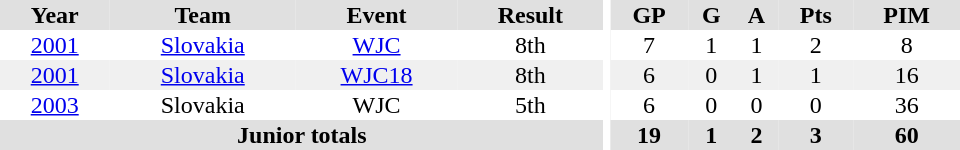<table border="0" cellpadding="1" cellspacing="0" ID="Table3" style="text-align:center; width:40em">
<tr ALIGN="center" bgcolor="#e0e0e0">
<th>Year</th>
<th>Team</th>
<th>Event</th>
<th>Result</th>
<th rowspan="99" bgcolor="#ffffff"></th>
<th>GP</th>
<th>G</th>
<th>A</th>
<th>Pts</th>
<th>PIM</th>
</tr>
<tr>
<td><a href='#'>2001</a></td>
<td><a href='#'>Slovakia</a></td>
<td><a href='#'>WJC</a></td>
<td>8th</td>
<td>7</td>
<td>1</td>
<td>1</td>
<td>2</td>
<td>8</td>
</tr>
<tr bgcolor="#f0f0f0">
<td><a href='#'>2001</a></td>
<td><a href='#'>Slovakia</a></td>
<td><a href='#'>WJC18</a></td>
<td>8th</td>
<td>6</td>
<td>0</td>
<td>1</td>
<td>1</td>
<td>16</td>
</tr>
<tr>
<td><a href='#'>2003</a></td>
<td>Slovakia</td>
<td>WJC</td>
<td>5th</td>
<td>6</td>
<td>0</td>
<td>0</td>
<td>0</td>
<td>36</td>
</tr>
<tr bgcolor="#e0e0e0">
<th colspan="4">Junior totals</th>
<th>19</th>
<th>1</th>
<th>2</th>
<th>3</th>
<th>60</th>
</tr>
</table>
